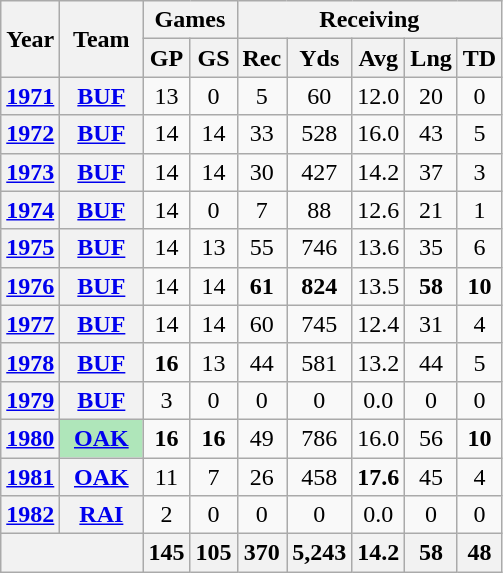<table class="wikitable" style="text-align:center">
<tr>
<th rowspan="2">Year</th>
<th rowspan="2">Team</th>
<th colspan="2">Games</th>
<th colspan="5">Receiving</th>
</tr>
<tr>
<th>GP</th>
<th>GS</th>
<th>Rec</th>
<th>Yds</th>
<th>Avg</th>
<th>Lng</th>
<th>TD</th>
</tr>
<tr>
<th><a href='#'>1971</a></th>
<th><a href='#'>BUF</a></th>
<td>13</td>
<td>0</td>
<td>5</td>
<td>60</td>
<td>12.0</td>
<td>20</td>
<td>0</td>
</tr>
<tr>
<th><a href='#'>1972</a></th>
<th><a href='#'>BUF</a></th>
<td>14</td>
<td>14</td>
<td>33</td>
<td>528</td>
<td>16.0</td>
<td>43</td>
<td>5</td>
</tr>
<tr>
<th><a href='#'>1973</a></th>
<th><a href='#'>BUF</a></th>
<td>14</td>
<td>14</td>
<td>30</td>
<td>427</td>
<td>14.2</td>
<td>37</td>
<td>3</td>
</tr>
<tr>
<th><a href='#'>1974</a></th>
<th><a href='#'>BUF</a></th>
<td>14</td>
<td>0</td>
<td>7</td>
<td>88</td>
<td>12.6</td>
<td>21</td>
<td>1</td>
</tr>
<tr>
<th><a href='#'>1975</a></th>
<th><a href='#'>BUF</a></th>
<td>14</td>
<td>13</td>
<td>55</td>
<td>746</td>
<td>13.6</td>
<td>35</td>
<td>6</td>
</tr>
<tr>
<th><a href='#'>1976</a></th>
<th><a href='#'>BUF</a></th>
<td>14</td>
<td>14</td>
<td><strong>61</strong></td>
<td><strong>824</strong></td>
<td>13.5</td>
<td><strong>58</strong></td>
<td><strong>10</strong></td>
</tr>
<tr>
<th><a href='#'>1977</a></th>
<th><a href='#'>BUF</a></th>
<td>14</td>
<td>14</td>
<td>60</td>
<td>745</td>
<td>12.4</td>
<td>31</td>
<td>4</td>
</tr>
<tr>
<th><a href='#'>1978</a></th>
<th><a href='#'>BUF</a></th>
<td><strong>16</strong></td>
<td>13</td>
<td>44</td>
<td>581</td>
<td>13.2</td>
<td>44</td>
<td>5</td>
</tr>
<tr>
<th><a href='#'>1979</a></th>
<th><a href='#'>BUF</a></th>
<td>3</td>
<td>0</td>
<td>0</td>
<td>0</td>
<td>0.0</td>
<td>0</td>
<td>0</td>
</tr>
<tr>
<th><a href='#'>1980</a></th>
<th style="background:#afe6ba; width:3em;"><a href='#'>OAK</a></th>
<td><strong>16</strong></td>
<td><strong>16</strong></td>
<td>49</td>
<td>786</td>
<td>16.0</td>
<td>56</td>
<td><strong>10</strong></td>
</tr>
<tr>
<th><a href='#'>1981</a></th>
<th><a href='#'>OAK</a></th>
<td>11</td>
<td>7</td>
<td>26</td>
<td>458</td>
<td><strong>17.6</strong></td>
<td>45</td>
<td>4</td>
</tr>
<tr>
<th><a href='#'>1982</a></th>
<th><a href='#'>RAI</a></th>
<td>2</td>
<td>0</td>
<td>0</td>
<td>0</td>
<td>0.0</td>
<td>0</td>
<td>0</td>
</tr>
<tr>
<th colspan="2"></th>
<th>145</th>
<th>105</th>
<th>370</th>
<th>5,243</th>
<th>14.2</th>
<th>58</th>
<th>48</th>
</tr>
</table>
